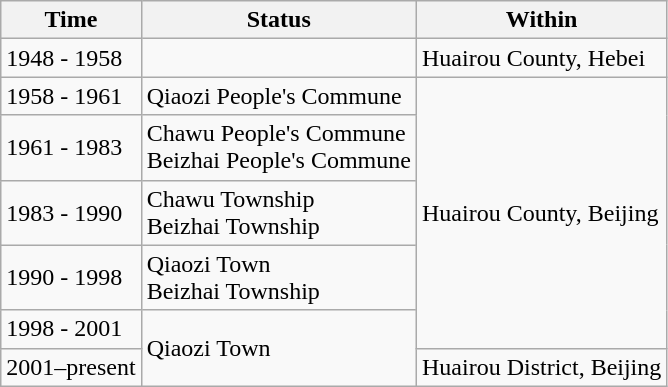<table class="wikitable">
<tr>
<th>Time</th>
<th>Status</th>
<th>Within</th>
</tr>
<tr>
<td>1948 - 1958</td>
<td></td>
<td>Huairou County, Hebei</td>
</tr>
<tr>
<td>1958 - 1961</td>
<td>Qiaozi People's Commune</td>
<td rowspan="5">Huairou County, Beijing</td>
</tr>
<tr>
<td>1961 - 1983</td>
<td>Chawu People's Commune<br>Beizhai People's Commune</td>
</tr>
<tr>
<td>1983 - 1990</td>
<td>Chawu Township<br>Beizhai Township</td>
</tr>
<tr>
<td>1990 - 1998</td>
<td>Qiaozi Town<br>Beizhai Township</td>
</tr>
<tr>
<td>1998 - 2001</td>
<td rowspan="2">Qiaozi Town</td>
</tr>
<tr>
<td>2001–present</td>
<td>Huairou District, Beijing</td>
</tr>
</table>
